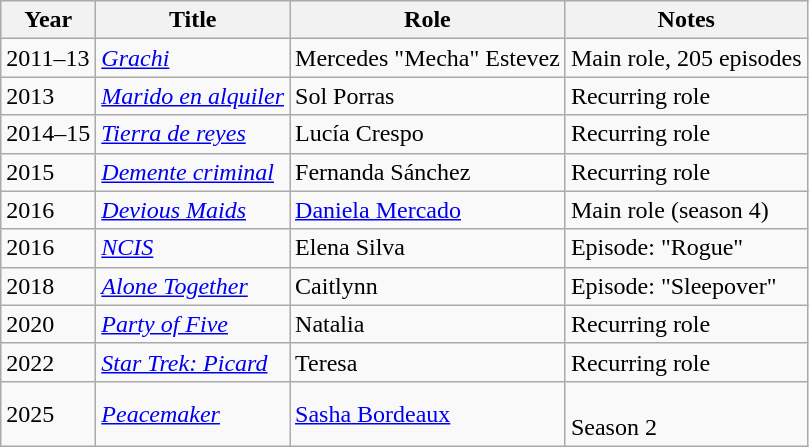<table class="wikitable sortable">
<tr>
<th>Year</th>
<th>Title</th>
<th>Role</th>
<th class="unsortable">Notes</th>
</tr>
<tr>
<td>2011–13</td>
<td><em><a href='#'>Grachi</a></em></td>
<td>Mercedes "Mecha" Estevez</td>
<td>Main role, 205 episodes</td>
</tr>
<tr>
<td>2013</td>
<td><em><a href='#'>Marido en alquiler</a></em></td>
<td>Sol Porras</td>
<td>Recurring role</td>
</tr>
<tr>
<td>2014–15</td>
<td><em><a href='#'>Tierra de reyes</a></em></td>
<td>Lucía Crespo</td>
<td>Recurring role</td>
</tr>
<tr>
<td>2015</td>
<td><em><a href='#'>Demente criminal</a></em></td>
<td>Fernanda Sánchez</td>
<td>Recurring role</td>
</tr>
<tr>
<td>2016</td>
<td><em><a href='#'>Devious Maids</a></em></td>
<td><a href='#'>Daniela Mercado</a></td>
<td>Main role (season 4)</td>
</tr>
<tr>
<td>2016</td>
<td><em><a href='#'>NCIS</a></em></td>
<td>Elena Silva</td>
<td>Episode: "Rogue"</td>
</tr>
<tr>
<td>2018</td>
<td><em><a href='#'>Alone Together</a></em></td>
<td>Caitlynn</td>
<td>Episode: "Sleepover"</td>
</tr>
<tr>
<td>2020</td>
<td><em><a href='#'>Party of Five</a></em></td>
<td>Natalia</td>
<td>Recurring role</td>
</tr>
<tr>
<td>2022</td>
<td><em><a href='#'>Star Trek: Picard</a></em></td>
<td>Teresa</td>
<td>Recurring role</td>
</tr>
<tr>
<td>2025</td>
<td><em><a href='#'>Peacemaker</a></em></td>
<td><a href='#'>Sasha Bordeaux</a></td>
<td><br>Season 2</td>
</tr>
</table>
